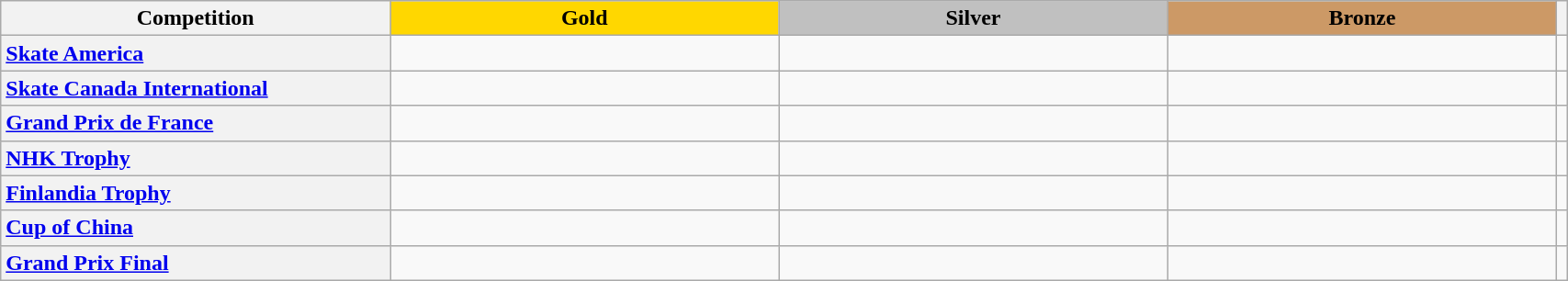<table class="wikitable unsortable" style="text-align:left; width:90%">
<tr>
<th scope="col" style="text-align:center; width:25%">Competition</th>
<td scope="col" style="text-align:center; width:25%; background:gold"><strong>Gold</strong></td>
<td scope="col" style="text-align:center; width:25%; background:silver"><strong>Silver</strong></td>
<td scope="col" style="text-align:center; width:25%; background:#c96"><strong>Bronze</strong></td>
<th scope="col" style="text-align:center"></th>
</tr>
<tr>
<th scope="row" style="text-align:left"> <a href='#'>Skate America</a></th>
<td></td>
<td></td>
<td></td>
<td></td>
</tr>
<tr>
<th scope="row" style="text-align:left"> <a href='#'>Skate Canada International</a></th>
<td></td>
<td></td>
<td></td>
<td></td>
</tr>
<tr>
<th scope="row" style="text-align:left"> <a href='#'>Grand Prix de France</a></th>
<td></td>
<td></td>
<td></td>
<td></td>
</tr>
<tr>
<th scope="row" style="text-align:left"> <a href='#'>NHK Trophy</a></th>
<td></td>
<td></td>
<td></td>
<td></td>
</tr>
<tr>
<th scope="row" style="text-align:left"> <a href='#'>Finlandia Trophy</a></th>
<td></td>
<td></td>
<td></td>
<td></td>
</tr>
<tr>
<th scope="row" style="text-align:left"> <a href='#'>Cup of China</a></th>
<td></td>
<td></td>
<td></td>
<td></td>
</tr>
<tr>
<th scope="row" style="text-align:left"> <a href='#'>Grand Prix Final</a></th>
<td></td>
<td></td>
<td></td>
<td></td>
</tr>
</table>
